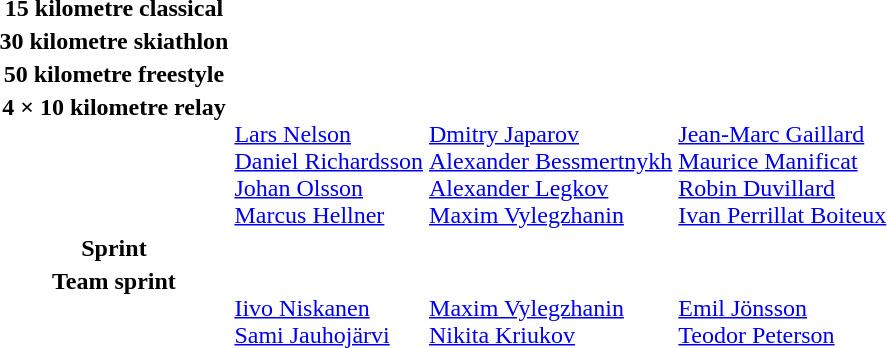<table>
<tr valign="top">
<th scope="row">15 kilometre classical <br></th>
<td></td>
<td></td>
<td></td>
</tr>
<tr valign="top">
<th scope="row">30 kilometre skiathlon <br></th>
<td></td>
<td></td>
<td></td>
</tr>
<tr valign="top">
<th scope="row">50 kilometre freestyle <br></th>
<td></td>
<td></td>
<td></td>
</tr>
<tr valign="top">
<th scope="row">4 × 10 kilometre relay <br></th>
<td><br><a href='#'>Lars Nelson</a><br><a href='#'>Daniel Richardsson</a><br><a href='#'>Johan Olsson</a><br><a href='#'>Marcus Hellner</a></td>
<td><br><a href='#'>Dmitry Japarov</a><br><a href='#'>Alexander Bessmertnykh</a><br><a href='#'>Alexander Legkov</a><br><a href='#'>Maxim Vylegzhanin</a></td>
<td><br><a href='#'>Jean-Marc Gaillard</a><br><a href='#'>Maurice Manificat</a><br><a href='#'>Robin Duvillard</a><br><a href='#'>Ivan Perrillat Boiteux</a></td>
</tr>
<tr valign="top">
<th scope="row">Sprint <br></th>
<td></td>
<td></td>
<td></td>
</tr>
<tr valign="top">
<th scope="row">Team sprint <br></th>
<td><br><a href='#'>Iivo Niskanen</a><br><a href='#'>Sami Jauhojärvi</a></td>
<td><br><a href='#'>Maxim Vylegzhanin</a><br><a href='#'>Nikita Kriukov</a></td>
<td><br><a href='#'>Emil Jönsson</a><br><a href='#'>Teodor Peterson</a></td>
</tr>
</table>
